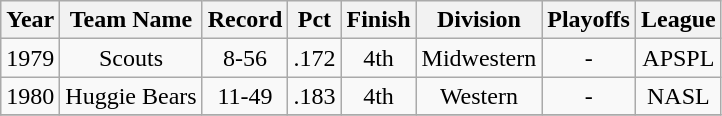<table class="wikitable">
<tr style="background: #F2F2F2;">
<th>Year</th>
<th>Team Name</th>
<th>Record</th>
<th>Pct</th>
<th>Finish</th>
<th>Division</th>
<th>Playoffs</th>
<th>League</th>
</tr>
<tr align=center>
<td>1979</td>
<td>Scouts</td>
<td>8-56</td>
<td>.172</td>
<td>4th</td>
<td>Midwestern</td>
<td>-</td>
<td>APSPL</td>
</tr>
<tr align=center>
<td>1980</td>
<td>Huggie Bears</td>
<td>11-49</td>
<td>.183</td>
<td>4th</td>
<td>Western</td>
<td>-</td>
<td>NASL</td>
</tr>
<tr align=center>
</tr>
</table>
